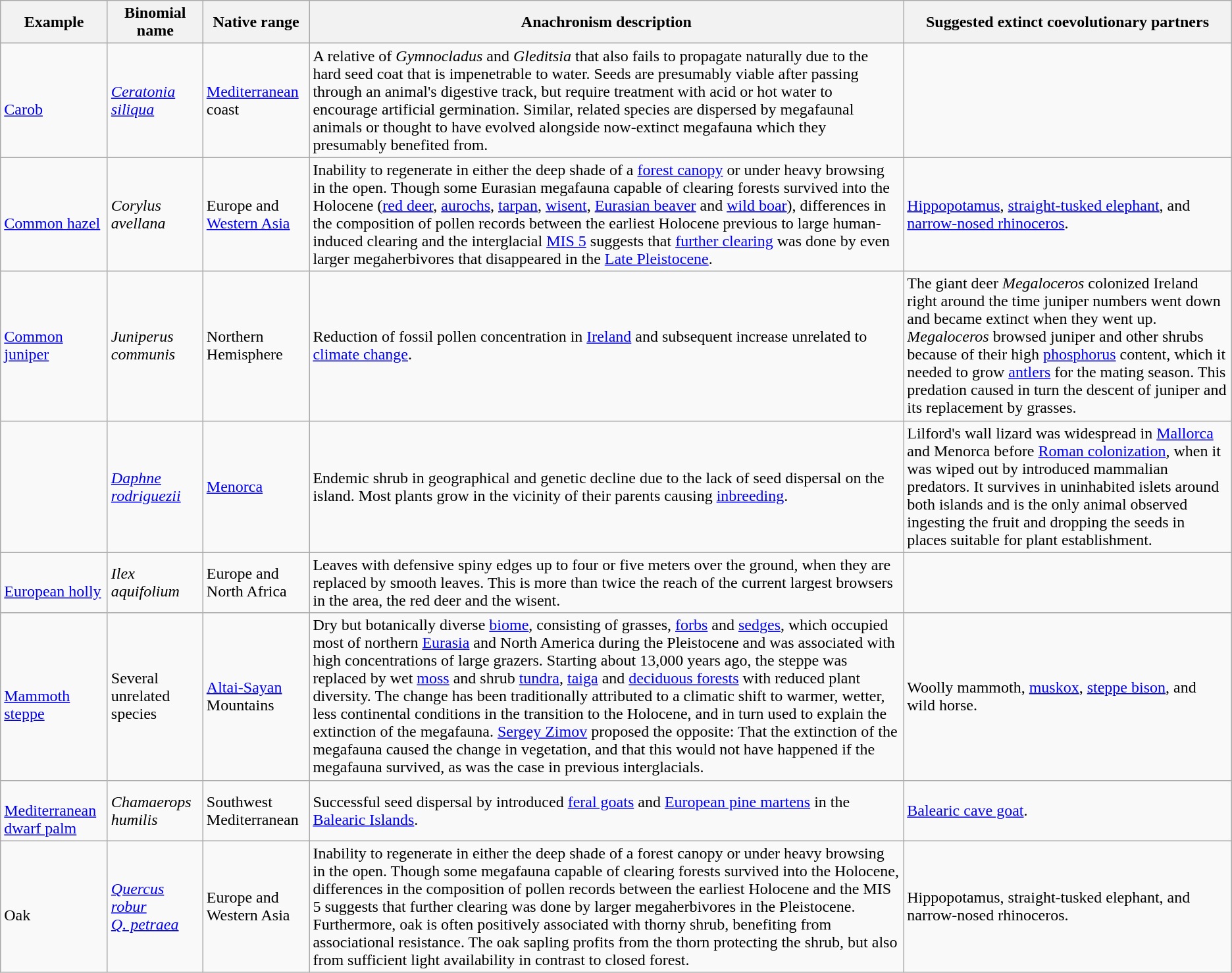<table class=wikitable>
<tr>
<th>Example</th>
<th>Binomial name</th>
<th>Native range</th>
<th>Anachronism description</th>
<th>Suggested extinct coevolutionary partners</th>
</tr>
<tr>
<td><br><a href='#'>Carob</a></td>
<td><em><a href='#'>Ceratonia siliqua</a></em></td>
<td><a href='#'>Mediterranean</a> coast</td>
<td>A relative of <em>Gymnocladus</em> and <em>Gleditsia</em> that also fails to propagate naturally due to the hard seed coat that is impenetrable to water. Seeds are presumably viable after passing through an animal's digestive track, but require treatment with acid or hot water to encourage artificial germination. Similar, related species are dispersed by megafaunal animals or thought to have evolved alongside now-extinct megafauna which they presumably benefited from.</td>
<td></td>
</tr>
<tr>
<td><br><a href='#'>Common hazel</a></td>
<td><em>Corylus avellana</em></td>
<td>Europe and <a href='#'>Western Asia</a></td>
<td>Inability to regenerate in either the deep shade of a <a href='#'>forest canopy</a> or under heavy browsing in the open. Though some Eurasian megafauna capable of clearing forests survived into the Holocene (<a href='#'>red deer</a>, <a href='#'>aurochs</a>, <a href='#'>tarpan</a>, <a href='#'>wisent</a>, <a href='#'>Eurasian beaver</a> and <a href='#'>wild boar</a>), differences in the composition of pollen records between the earliest Holocene previous to large human-induced clearing and the interglacial <a href='#'>MIS 5</a> suggests that <a href='#'>further clearing</a> was done by even larger megaherbivores that disappeared in the <a href='#'>Late Pleistocene</a>.</td>
<td><a href='#'>Hippopotamus</a>, <a href='#'>straight-tusked elephant</a>, and <a href='#'>narrow-nosed rhinoceros</a>.</td>
</tr>
<tr>
<td> <a href='#'>Common juniper</a></td>
<td><em>Juniperus communis</em></td>
<td>Northern Hemisphere</td>
<td>Reduction of fossil pollen concentration in <a href='#'>Ireland</a> and subsequent increase unrelated to <a href='#'>climate change</a>.</td>
<td>The giant deer <em>Megaloceros</em> colonized Ireland right around the time juniper numbers went down and became extinct when they went up. <em>Megaloceros</em> browsed juniper and other shrubs because of their high <a href='#'>phosphorus</a> content, which it needed to grow <a href='#'>antlers</a> for the mating season. This predation caused in turn the descent of juniper and its replacement by grasses.</td>
</tr>
<tr>
<td></td>
<td><em><a href='#'>Daphne rodriguezii</a></em></td>
<td><a href='#'>Menorca</a></td>
<td>Endemic shrub in geographical and genetic decline due to the lack of seed dispersal on the island. Most plants grow in the vicinity of their parents causing <a href='#'>inbreeding</a>.</td>
<td>Lilford's wall lizard was widespread in <a href='#'>Mallorca</a> and Menorca before <a href='#'>Roman colonization</a>, when it was wiped out by introduced mammalian predators. It survives in uninhabited islets around both islands and is the only animal observed ingesting the fruit and dropping the seeds in places suitable for plant establishment.</td>
</tr>
<tr>
<td><br><a href='#'>European holly</a></td>
<td><em>Ilex aquifolium</em></td>
<td>Europe and North Africa</td>
<td>Leaves with defensive spiny edges up to four or five meters over the ground, when they are replaced by smooth leaves. This is more than twice the reach of the current largest browsers in the area, the red deer and the wisent.</td>
<td></td>
</tr>
<tr>
<td><br><a href='#'>Mammoth steppe</a></td>
<td>Several unrelated species</td>
<td><a href='#'>Altai-Sayan</a> Mountains</td>
<td>Dry but botanically diverse <a href='#'>biome</a>, consisting of grasses, <a href='#'>forbs</a> and <a href='#'>sedges</a>, which occupied most of northern <a href='#'>Eurasia</a> and North America during the Pleistocene and was associated with high concentrations of large grazers. Starting about 13,000 years ago, the steppe was replaced by wet <a href='#'>moss</a> and shrub <a href='#'>tundra</a>, <a href='#'>taiga</a> and <a href='#'>deciduous forests</a> with reduced plant diversity. The change has been traditionally attributed to a climatic shift to warmer, wetter, less continental conditions in the transition to the Holocene, and in turn used to explain the extinction of the megafauna. <a href='#'>Sergey Zimov</a> proposed the opposite: That the extinction of the megafauna caused the change in vegetation, and that this would not have happened if the megafauna survived, as was the case in previous interglacials.</td>
<td>Woolly mammoth, <a href='#'>muskox</a>, <a href='#'>steppe bison</a>, and wild horse.</td>
</tr>
<tr>
<td><br><a href='#'>Mediterranean dwarf palm</a></td>
<td><em>Chamaerops humilis</em></td>
<td>Southwest Mediterranean</td>
<td>Successful seed dispersal by introduced <a href='#'>feral goats</a> and <a href='#'>European pine martens</a> in the <a href='#'>Balearic Islands</a>.</td>
<td><a href='#'>Balearic cave goat</a>.</td>
</tr>
<tr>
<td><br>Oak</td>
<td><em><a href='#'>Quercus robur</a></em><br><em><a href='#'>Q. petraea</a></em></td>
<td>Europe and Western Asia</td>
<td>Inability to regenerate in either the deep shade of a forest canopy or under heavy browsing in the open. Though some megafauna capable of clearing forests survived into the Holocene, differences in the composition of pollen records between the earliest Holocene and the MIS 5 suggests that further clearing was done by larger megaherbivores in the Pleistocene. Furthermore, oak is often positively associated with thorny shrub, benefiting from associational resistance. The oak sapling profits from the thorn protecting the shrub, but also from sufficient light availability in contrast to closed forest.</td>
<td>Hippopotamus, straight-tusked elephant, and narrow-nosed rhinoceros.</td>
</tr>
</table>
